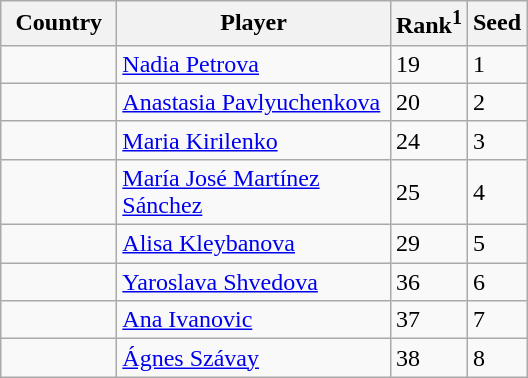<table class="sortable wikitable">
<tr>
<th width="70">Country</th>
<th width="175">Player</th>
<th>Rank<sup>1</sup></th>
<th>Seed</th>
</tr>
<tr>
<td></td>
<td><a href='#'>Nadia Petrova</a></td>
<td>19</td>
<td>1</td>
</tr>
<tr>
<td></td>
<td><a href='#'>Anastasia Pavlyuchenkova</a></td>
<td>20</td>
<td>2</td>
</tr>
<tr>
<td></td>
<td><a href='#'>Maria Kirilenko</a></td>
<td>24</td>
<td>3</td>
</tr>
<tr>
<td></td>
<td><a href='#'>María José Martínez Sánchez</a></td>
<td>25</td>
<td>4</td>
</tr>
<tr>
<td></td>
<td><a href='#'>Alisa Kleybanova</a></td>
<td>29</td>
<td>5</td>
</tr>
<tr>
<td></td>
<td><a href='#'>Yaroslava Shvedova</a></td>
<td>36</td>
<td>6</td>
</tr>
<tr>
<td></td>
<td><a href='#'>Ana Ivanovic</a></td>
<td>37</td>
<td>7</td>
</tr>
<tr>
<td></td>
<td><a href='#'>Ágnes Szávay</a></td>
<td>38</td>
<td>8</td>
</tr>
</table>
